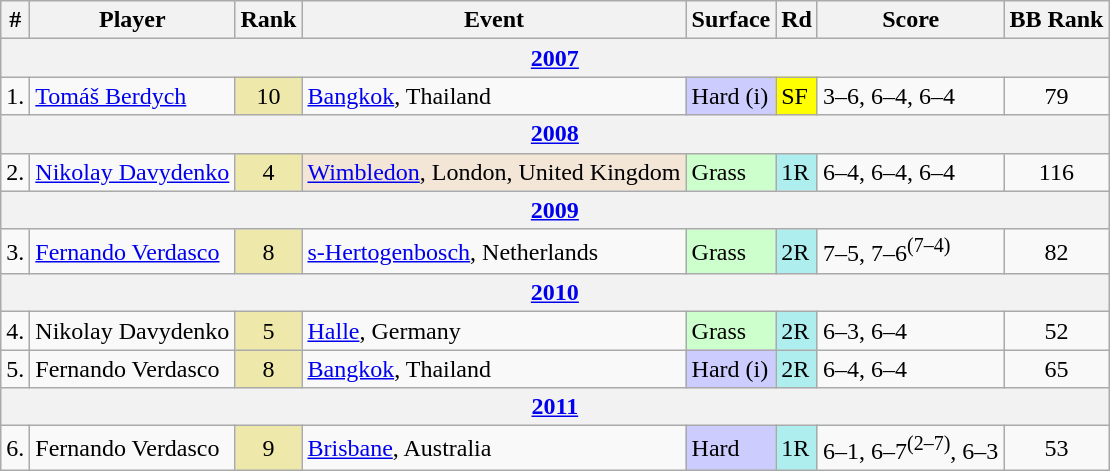<table class="wikitable sortable">
<tr>
<th>#</th>
<th>Player</th>
<th>Rank</th>
<th>Event</th>
<th>Surface</th>
<th>Rd</th>
<th class="unsortable">Score</th>
<th>BB Rank</th>
</tr>
<tr>
<th colspan=8><a href='#'>2007</a></th>
</tr>
<tr>
<td>1.</td>
<td> <a href='#'>Tomáš Berdych</a></td>
<td align=center bgcolor=eee8aa>10</td>
<td><a href='#'>Bangkok</a>, Thailand</td>
<td bgcolor=ccccff>Hard (i)</td>
<td bgcolor=yellow>SF</td>
<td>3–6, 6–4, 6–4</td>
<td align=center>79</td>
</tr>
<tr>
<th colspan=8><a href='#'>2008</a></th>
</tr>
<tr>
<td>2.</td>
<td> <a href='#'>Nikolay Davydenko</a></td>
<td align=center bgcolor=eee8aa>4</td>
<td bgcolor=f3e6d7><a href='#'>Wimbledon</a>, London, United Kingdom</td>
<td bgcolor=ccffcc>Grass</td>
<td bgcolor=afeeee>1R</td>
<td>6–4, 6–4, 6–4</td>
<td align=center>116</td>
</tr>
<tr>
<th colspan=8><a href='#'>2009</a></th>
</tr>
<tr>
<td>3.</td>
<td> <a href='#'>Fernando Verdasco</a></td>
<td align=center bgcolor=eee8aa>8</td>
<td><a href='#'>s-Hertogenbosch</a>, Netherlands</td>
<td bgcolor=ccffcc>Grass</td>
<td bgcolor=afeeee>2R</td>
<td>7–5, 7–6<sup>(7–4)</sup></td>
<td align=center>82</td>
</tr>
<tr>
<th colspan=8><a href='#'>2010</a></th>
</tr>
<tr>
<td>4.</td>
<td> Nikolay Davydenko</td>
<td align=center bgcolor=eee8aa>5</td>
<td><a href='#'>Halle</a>, Germany</td>
<td bgcolor=ccffcc>Grass</td>
<td bgcolor=afeeee>2R</td>
<td>6–3, 6–4</td>
<td align=center>52</td>
</tr>
<tr>
<td>5.</td>
<td> Fernando Verdasco</td>
<td align=center bgcolor=eee8aa>8</td>
<td><a href='#'>Bangkok</a>, Thailand</td>
<td bgcolor=ccccff>Hard (i)</td>
<td bgcolor=afeeee>2R</td>
<td>6–4, 6–4</td>
<td align=center>65</td>
</tr>
<tr>
<th colspan=8><a href='#'>2011</a></th>
</tr>
<tr>
<td>6.</td>
<td> Fernando Verdasco</td>
<td align=center bgcolor=eee8aa>9</td>
<td><a href='#'>Brisbane</a>, Australia</td>
<td bgcolor=ccccff>Hard</td>
<td bgcolor=afeeee>1R</td>
<td>6–1, 6–7<sup>(2–7)</sup>, 6–3</td>
<td align=center>53</td>
</tr>
</table>
